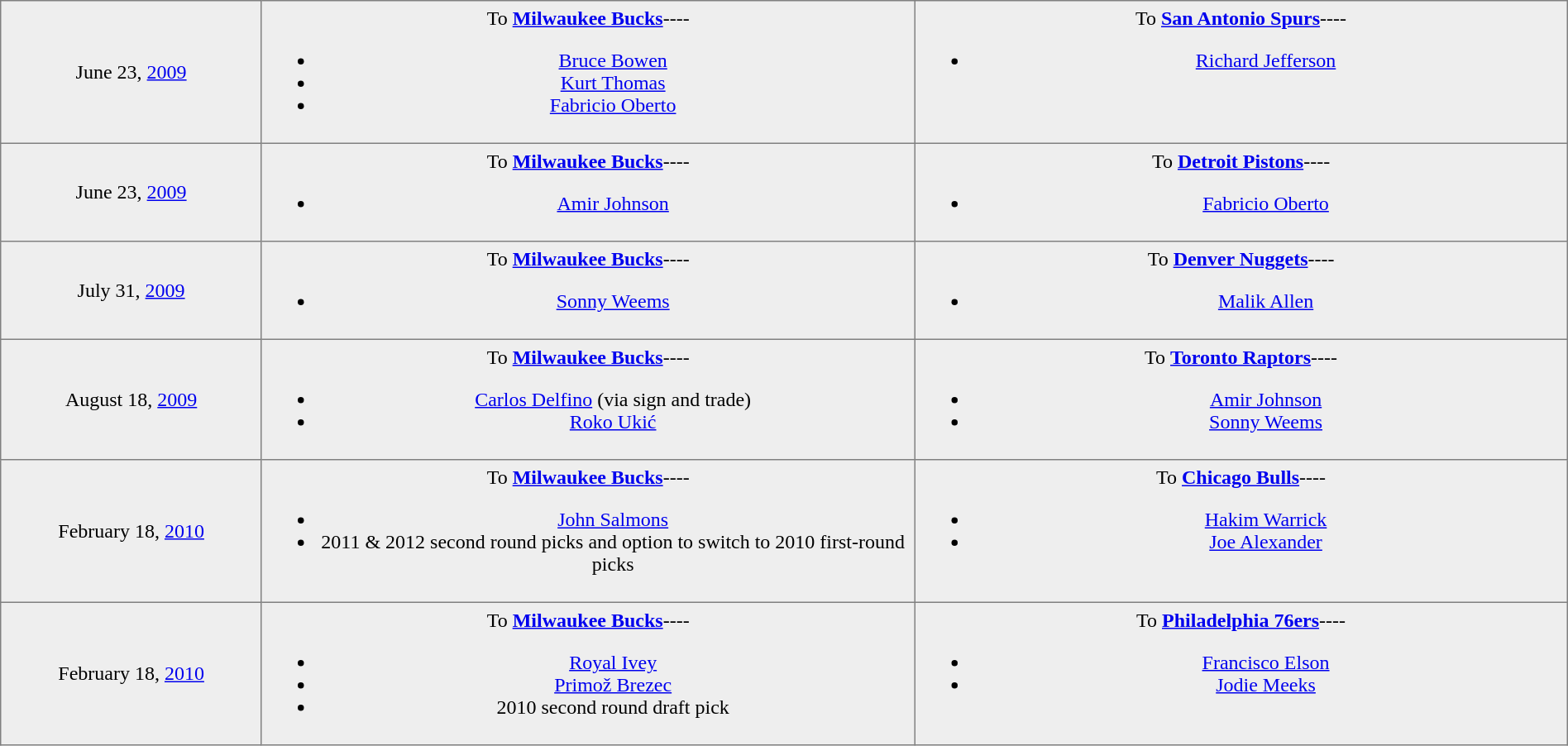<table border="1" style="border-collapse:collapse; text-align:center; width:100%;"  cellpadding="5">
<tr style="background:#eee;">
<td style="width:12%">June 23, <a href='#'>2009</a></td>
<td style="width:30%; vertical-align:top;">To <strong><a href='#'>Milwaukee Bucks</a></strong>----<br><ul><li><a href='#'>Bruce Bowen</a></li><li><a href='#'>Kurt Thomas</a></li><li><a href='#'>Fabricio Oberto</a></li></ul></td>
<td style="width:30%; vertical-align:top;">To <strong><a href='#'>San Antonio Spurs</a></strong>----<br><ul><li><a href='#'>Richard Jefferson</a></li></ul></td>
</tr>
<tr style="background:#eee;">
<td style="width:12%">June 23, <a href='#'>2009</a></td>
<td style="width:30%; vertical-align:top;">To <strong><a href='#'>Milwaukee Bucks</a></strong>----<br><ul><li><a href='#'>Amir Johnson</a></li></ul></td>
<td style="width:30%; vertical-align:top;">To <strong><a href='#'>Detroit Pistons</a></strong>----<br><ul><li><a href='#'>Fabricio Oberto</a></li></ul></td>
</tr>
<tr style="background:#eee;">
<td style="width:12%">July 31, <a href='#'>2009</a></td>
<td style="width:30%; vertical-align:top;">To <strong><a href='#'>Milwaukee Bucks</a></strong>----<br><ul><li><a href='#'>Sonny Weems</a></li></ul></td>
<td style="width:30%; vertical-align:top;">To <strong><a href='#'>Denver Nuggets</a></strong>----<br><ul><li><a href='#'>Malik Allen</a></li></ul></td>
</tr>
<tr style="background:#eee;">
<td style="width:12%">August 18, <a href='#'>2009</a></td>
<td style="width:30%; vertical-align:top;">To <strong><a href='#'>Milwaukee Bucks</a></strong>----<br><ul><li><a href='#'>Carlos Delfino</a> (via sign  and trade)</li><li><a href='#'>Roko Ukić</a></li></ul></td>
<td style="width:30%; vertical-align:top;">To <strong><a href='#'>Toronto Raptors</a></strong>----<br><ul><li><a href='#'>Amir Johnson</a></li><li><a href='#'>Sonny Weems</a></li></ul></td>
</tr>
<tr style="background:#eee;">
<td style="width:12%">February 18, <a href='#'>2010</a></td>
<td style="width:30%; vertical-align:top;">To <strong><a href='#'>Milwaukee Bucks</a></strong>----<br><ul><li><a href='#'>John Salmons</a></li><li>2011 & 2012 second round picks and option to switch to 2010 first-round picks</li></ul></td>
<td style="width:30%; vertical-align:top;">To <strong><a href='#'>Chicago Bulls</a></strong>----<br><ul><li><a href='#'>Hakim Warrick</a></li><li><a href='#'>Joe Alexander</a></li></ul></td>
</tr>
<tr style="background:#eee;">
<td style="width:12%">February 18, <a href='#'>2010</a></td>
<td style="width:30%; vertical-align:top;">To <strong><a href='#'>Milwaukee Bucks</a></strong>----<br><ul><li><a href='#'>Royal Ivey</a></li><li><a href='#'>Primož Brezec</a></li><li>2010 second round draft pick</li></ul></td>
<td style="width:30%; vertical-align:top;">To <strong><a href='#'>Philadelphia 76ers</a></strong>----<br><ul><li><a href='#'>Francisco Elson</a></li><li><a href='#'>Jodie Meeks</a></li></ul></td>
</tr>
</table>
